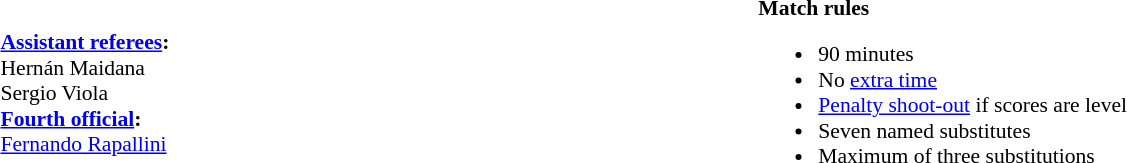<table style="width:100%; font-size:90%">
<tr>
<td><br><strong><a href='#'>Assistant referees</a>:</strong>
<br>Hernán Maidana
<br>Sergio Viola
<br><strong><a href='#'>Fourth official</a>:</strong>
<br><a href='#'>Fernando Rapallini</a></td>
<td style="width:60%; vertical-align:top"><br><strong>Match rules</strong><ul><li>90 minutes</li><li>No <a href='#'>extra time</a></li><li><a href='#'>Penalty shoot-out</a> if scores are level</li><li>Seven named substitutes</li><li>Maximum of three substitutions</li></ul></td>
</tr>
</table>
